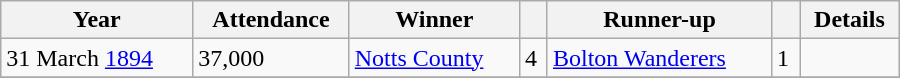<table width="600" class="wikitable">
<tr>
<th>Year</th>
<th>Attendance</th>
<th>Winner</th>
<th></th>
<th>Runner-up</th>
<th></th>
<th>Details</th>
</tr>
<tr>
<td>31 March <a href='#'>1894</a></td>
<td>37,000</td>
<td><a href='#'>Notts County</a></td>
<td>4</td>
<td><a href='#'>Bolton Wanderers</a></td>
<td>1</td>
<td></td>
</tr>
<tr>
</tr>
</table>
